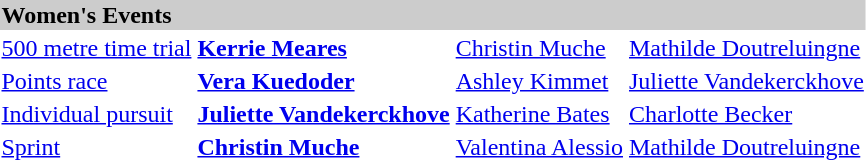<table>
<tr bgcolor="#cccccc">
<td colspan=4><strong>Women's Events</strong></td>
</tr>
<tr>
<td><a href='#'>500 metre time trial</a> <br></td>
<td><strong><a href='#'>Kerrie Meares</a><br><small></small></strong></td>
<td><a href='#'>Christin Muche</a><br><small></small></td>
<td><a href='#'>Mathilde Doutreluingne</a><br><small></small></td>
</tr>
<tr>
<td><a href='#'>Points race</a> <br></td>
<td><strong><a href='#'>Vera Kuedoder</a><br><small></small></strong></td>
<td><a href='#'>Ashley Kimmet</a><br><small></small></td>
<td><a href='#'>Juliette Vandekerckhove</a><br><small></small></td>
</tr>
<tr>
<td><a href='#'>Individual pursuit</a> <br></td>
<td><strong><a href='#'>Juliette Vandekerckhove</a><br><small></small></strong></td>
<td><a href='#'>Katherine Bates</a><br><small></small></td>
<td><a href='#'>Charlotte Becker</a><br><small></small></td>
</tr>
<tr>
<td><a href='#'>Sprint</a> <br></td>
<td><strong><a href='#'>Christin Muche</a><br><small></small></strong></td>
<td><a href='#'>Valentina Alessio</a><br><small></small></td>
<td><a href='#'>Mathilde Doutreluingne</a><br><small></small></td>
</tr>
</table>
